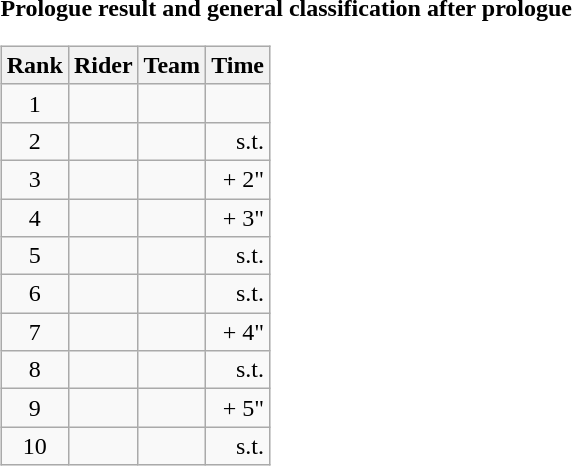<table>
<tr>
<td><strong>Prologue result and general classification after prologue</strong><br><table class="wikitable">
<tr>
<th scope="col">Rank</th>
<th scope="col">Rider</th>
<th scope="col">Team</th>
<th scope="col">Time</th>
</tr>
<tr>
<td style="text-align:center;">1</td>
<td> </td>
<td></td>
<td style="text-align:right;"></td>
</tr>
<tr>
<td style="text-align:center;">2</td>
<td></td>
<td></td>
<td style="text-align:right;">s.t.</td>
</tr>
<tr>
<td style="text-align:center;">3</td>
<td></td>
<td></td>
<td style="text-align:right;">+ 2"</td>
</tr>
<tr>
<td style="text-align:center;">4</td>
<td></td>
<td></td>
<td style="text-align:right;">+ 3"</td>
</tr>
<tr>
<td style="text-align:center;">5</td>
<td></td>
<td></td>
<td style="text-align:right;">s.t.</td>
</tr>
<tr>
<td style="text-align:center;">6</td>
<td></td>
<td></td>
<td style="text-align:right;">s.t.</td>
</tr>
<tr>
<td style="text-align:center;">7</td>
<td></td>
<td></td>
<td style="text-align:right;">+ 4"</td>
</tr>
<tr>
<td style="text-align:center;">8</td>
<td></td>
<td></td>
<td style="text-align:right;">s.t.</td>
</tr>
<tr>
<td style="text-align:center;">9</td>
<td></td>
<td></td>
<td style="text-align:right;">+ 5"</td>
</tr>
<tr>
<td style="text-align:center;">10</td>
<td></td>
<td></td>
<td style="text-align:right;">s.t.</td>
</tr>
</table>
</td>
</tr>
</table>
